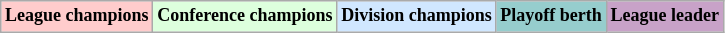<table class="wikitable"  style="text-align:center; font-size:75%;">
<tr>
<td style="background:#fcc;"><strong>League champions</strong></td>
<td style="background:#dfd;"><strong>Conference champions</strong></td>
<td style="background:#d0e7ff;"><strong>Division champions</strong></td>
<td style="background:#96cdcd;"><strong>Playoff berth</strong></td>
<td style="background:#c8a2c8;"><strong>League leader</strong></td>
</tr>
</table>
